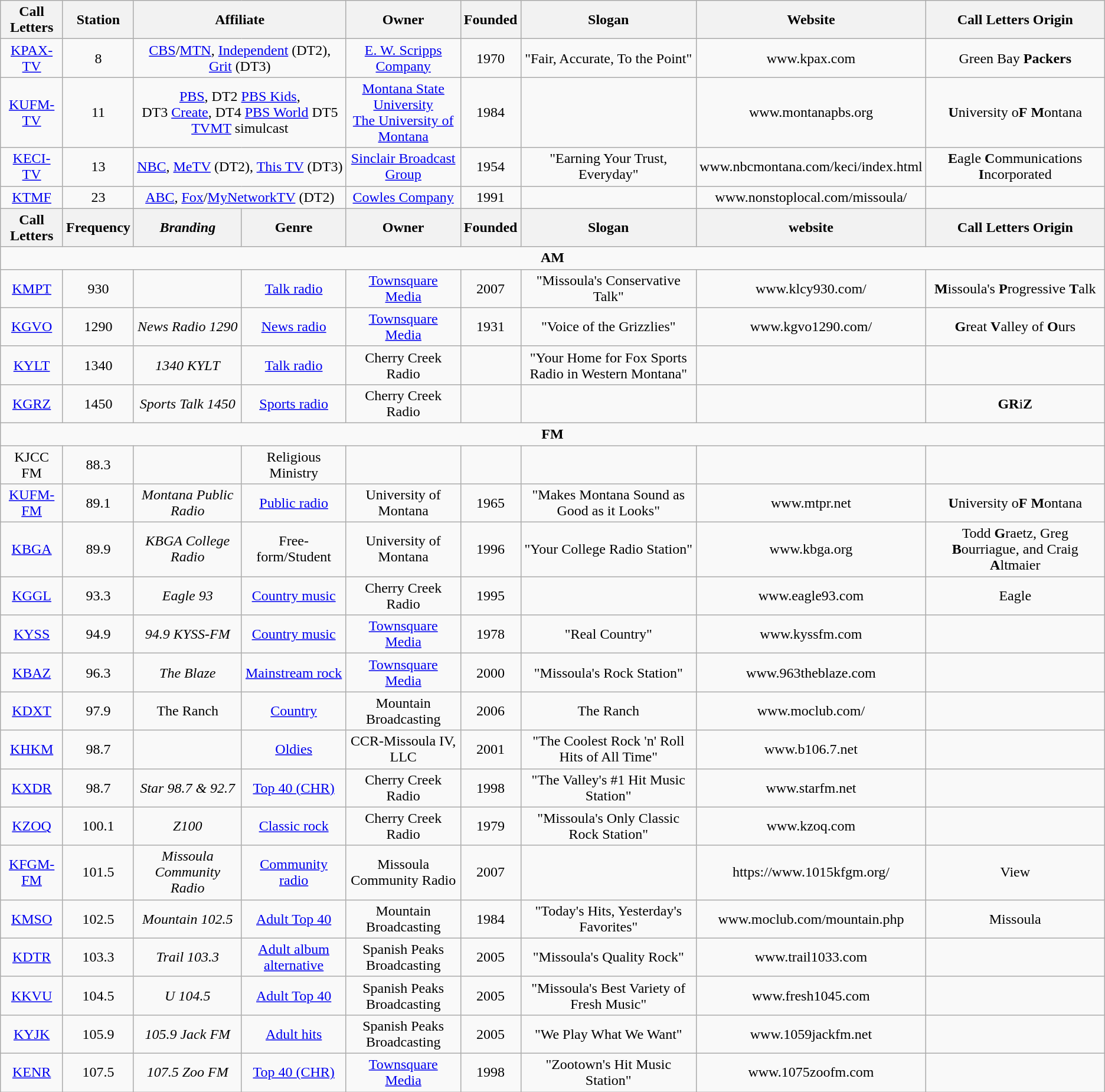<table class="wikitable">
<tr>
<th>Call Letters</th>
<th>Station</th>
<th colspan=2>Affiliate</th>
<th>Owner</th>
<th>Founded</th>
<th>Slogan</th>
<th>Website</th>
<th>Call Letters Origin</th>
</tr>
<tr align="center">
<td><a href='#'>KPAX-TV</a></td>
<td>8</td>
<td colspan=2><a href='#'>CBS</a>/<a href='#'>MTN</a>, <a href='#'>Independent</a> (DT2), <a href='#'>Grit</a> (DT3)</td>
<td><a href='#'>E. W. Scripps Company</a></td>
<td>1970</td>
<td>"Fair, Accurate, To the Point"</td>
<td>www.kpax.com</td>
<td>Green Bay <strong>Packers</strong></td>
</tr>
<tr align="center">
<td><a href='#'>KUFM-TV</a></td>
<td>11</td>
<td colspan=2><a href='#'>PBS</a>, DT2 <a href='#'>PBS Kids</a>, <br> DT3 <a href='#'>Create</a>, DT4 <a href='#'>PBS World</a> DT5 <a href='#'>TVMT</a> simulcast</td>
<td><a href='#'>Montana State University</a><br><a href='#'>The University of Montana</a></td>
<td>1984</td>
<td></td>
<td>www.montanapbs.org</td>
<td><strong>U</strong>niversity o<strong>F</strong> <strong>M</strong>ontana</td>
</tr>
<tr align="center">
<td><a href='#'>KECI-TV</a></td>
<td>13</td>
<td colspan=2><a href='#'>NBC</a>, <a href='#'>MeTV</a> (DT2), <a href='#'>This TV</a> (DT3)</td>
<td><a href='#'>Sinclair Broadcast Group</a></td>
<td>1954</td>
<td>"Earning Your Trust, Everyday"</td>
<td>www.nbcmontana.com/keci/index.html</td>
<td><strong>E</strong>agle <strong>C</strong>ommunications <strong>I</strong>ncorporated</td>
</tr>
<tr align="center">
<td><a href='#'>KTMF</a></td>
<td>23</td>
<td colspan=2><a href='#'>ABC</a>, <a href='#'>Fox</a>/<a href='#'>MyNetworkTV</a> (DT2)</td>
<td><a href='#'>Cowles Company</a></td>
<td>1991</td>
<td></td>
<td>www.nonstoplocal.com/missoula/</td>
<td></td>
</tr>
<tr>
<th>Call Letters</th>
<th>Frequency</th>
<th><em>Branding</em></th>
<th>Genre</th>
<th>Owner</th>
<th>Founded</th>
<th>Slogan</th>
<th>website</th>
<th>Call Letters Origin</th>
</tr>
<tr align="center">
<td colspan=12><strong>AM</strong></td>
</tr>
<tr align="center">
<td><a href='#'>KMPT</a></td>
<td>930</td>
<td></td>
<td><a href='#'>Talk radio</a></td>
<td><a href='#'>Townsquare Media</a></td>
<td>2007</td>
<td>"Missoula's Conservative Talk"</td>
<td>www.klcy930.com/</td>
<td><strong>M</strong>issoula's <strong>P</strong>rogressive <strong>T</strong>alk</td>
</tr>
<tr align="center">
<td><a href='#'>KGVO</a></td>
<td>1290</td>
<td><em>News Radio 1290</em></td>
<td><a href='#'>News radio</a></td>
<td><a href='#'>Townsquare Media</a></td>
<td>1931</td>
<td>"Voice of the Grizzlies"</td>
<td>www.kgvo1290.com/</td>
<td><strong>G</strong>reat <strong>V</strong>alley of <strong>O</strong>urs</td>
</tr>
<tr align="center">
<td><a href='#'>KYLT</a></td>
<td>1340</td>
<td><em>1340 KYLT</em></td>
<td><a href='#'>Talk radio</a></td>
<td>Cherry Creek Radio</td>
<td></td>
<td>"Your Home for Fox Sports Radio in Western Montana"</td>
<td></td>
<td></td>
</tr>
<tr align="center">
<td><a href='#'>KGRZ</a></td>
<td>1450</td>
<td><em>Sports Talk 1450</em></td>
<td><a href='#'>Sports radio</a></td>
<td>Cherry Creek Radio</td>
<td></td>
<td></td>
<td></td>
<td><strong>GR</strong>i<strong>Z</strong></td>
</tr>
<tr align="center">
<td colspan=12><strong>FM</strong></td>
</tr>
<tr align="center">
<td>KJCC FM</td>
<td>88.3</td>
<td></td>
<td>Religious Ministry</td>
<td></td>
<td></td>
<td></td>
<td></td>
<td></td>
</tr>
<tr align="center">
<td><a href='#'>KUFM-FM</a></td>
<td>89.1</td>
<td><em>Montana Public Radio</em></td>
<td><a href='#'>Public radio</a></td>
<td>University of Montana</td>
<td>1965</td>
<td>"Makes Montana Sound as Good as it Looks"</td>
<td>www.mtpr.net</td>
<td><strong>U</strong>niversity o<strong>F</strong> <strong>M</strong>ontana</td>
</tr>
<tr align="center">
<td><a href='#'>KBGA</a></td>
<td>89.9</td>
<td><em>KBGA College Radio</em></td>
<td>Free-form/Student</td>
<td>University of Montana</td>
<td>1996</td>
<td>"Your College Radio Station"</td>
<td>www.kbga.org</td>
<td>Todd <strong>G</strong>raetz, Greg <strong>B</strong>ourriague, and Craig <strong>A</strong>ltmaier</td>
</tr>
<tr align="center">
<td><a href='#'>KGGL</a></td>
<td>93.3</td>
<td><em>Eagle 93</em></td>
<td><a href='#'>Country music</a></td>
<td>Cherry Creek Radio</td>
<td>1995</td>
<td></td>
<td>www.eagle93.com</td>
<td>Eagle</td>
</tr>
<tr align="center">
<td><a href='#'>KYSS</a></td>
<td>94.9</td>
<td><em>94.9 KYSS-FM</em></td>
<td><a href='#'>Country music</a></td>
<td><a href='#'>Townsquare Media</a></td>
<td>1978</td>
<td>"Real Country"</td>
<td>www.kyssfm.com</td>
<td></td>
</tr>
<tr align="center">
<td><a href='#'>KBAZ</a></td>
<td>96.3</td>
<td><em>The Blaze</em></td>
<td><a href='#'>Mainstream rock</a></td>
<td><a href='#'>Townsquare Media</a></td>
<td>2000</td>
<td>"Missoula's Rock Station"</td>
<td>www.963theblaze.com</td>
<td></td>
</tr>
<tr align="center">
<td><a href='#'>KDXT</a></td>
<td>97.9</td>
<td>The Ranch</td>
<td><a href='#'>Country</a></td>
<td>Mountain Broadcasting</td>
<td>2006</td>
<td>The Ranch</td>
<td>www.moclub.com/</td>
<td></td>
</tr>
<tr align="center">
<td><a href='#'>KHKM</a></td>
<td>98.7</td>
<td></td>
<td><a href='#'>Oldies</a></td>
<td>CCR-Missoula IV, LLC</td>
<td>2001</td>
<td>"The Coolest Rock 'n' Roll Hits of All Time"</td>
<td>www.b106.7.net</td>
<td></td>
</tr>
<tr align="center">
<td><a href='#'>KXDR</a></td>
<td>98.7</td>
<td><em>Star 98.7 & 92.7</em></td>
<td><a href='#'>Top 40 (CHR)</a></td>
<td>Cherry Creek Radio</td>
<td>1998</td>
<td>"The Valley's #1 Hit Music Station"</td>
<td>www.starfm.net</td>
<td></td>
</tr>
<tr align="center">
<td><a href='#'>KZOQ</a></td>
<td>100.1</td>
<td><em>Z100</em></td>
<td><a href='#'>Classic rock</a></td>
<td>Cherry Creek Radio</td>
<td>1979</td>
<td>"Missoula's Only Classic Rock Station"</td>
<td>www.kzoq.com</td>
<td></td>
</tr>
<tr align="center">
<td><a href='#'>KFGM-FM</a></td>
<td>101.5</td>
<td><em>Missoula Community Radio</em></td>
<td><a href='#'>Community radio</a></td>
<td>Missoula Community Radio</td>
<td>2007</td>
<td></td>
<td>https://www.1015kfgm.org/</td>
<td>View</td>
</tr>
<tr align="center">
<td><a href='#'>KMSO</a></td>
<td>102.5</td>
<td><em>Mountain 102.5</em></td>
<td><a href='#'>Adult Top 40</a></td>
<td>Mountain Broadcasting</td>
<td>1984</td>
<td>"Today's Hits, Yesterday's Favorites"</td>
<td>www.moclub.com/mountain.php</td>
<td>Missoula</td>
</tr>
<tr align="center">
<td><a href='#'>KDTR</a></td>
<td>103.3</td>
<td><em>Trail 103.3</em></td>
<td><a href='#'>Adult album alternative</a></td>
<td>Spanish Peaks Broadcasting</td>
<td>2005</td>
<td>"Missoula's Quality Rock"</td>
<td>www.trail1033.com</td>
<td></td>
</tr>
<tr align="center">
<td><a href='#'>KKVU</a></td>
<td>104.5</td>
<td><em>U 104.5</em></td>
<td><a href='#'>Adult Top 40</a></td>
<td>Spanish Peaks Broadcasting</td>
<td>2005</td>
<td>"Missoula's Best Variety of Fresh Music"</td>
<td>www.fresh1045.com</td>
<td></td>
</tr>
<tr align="center">
<td><a href='#'>KYJK</a></td>
<td>105.9</td>
<td><em>105.9 Jack FM</em></td>
<td><a href='#'>Adult hits</a></td>
<td>Spanish Peaks Broadcasting</td>
<td>2005</td>
<td>"We Play What We Want"</td>
<td>www.1059jackfm.net</td>
<td></td>
</tr>
<tr align="center">
<td><a href='#'>KENR</a></td>
<td>107.5</td>
<td><em>107.5 Zoo FM</em></td>
<td><a href='#'>Top 40 (CHR)</a></td>
<td><a href='#'>Townsquare Media</a></td>
<td>1998</td>
<td>"Zootown's Hit Music Station"</td>
<td>www.1075zoofm.com</td>
<td></td>
</tr>
</table>
